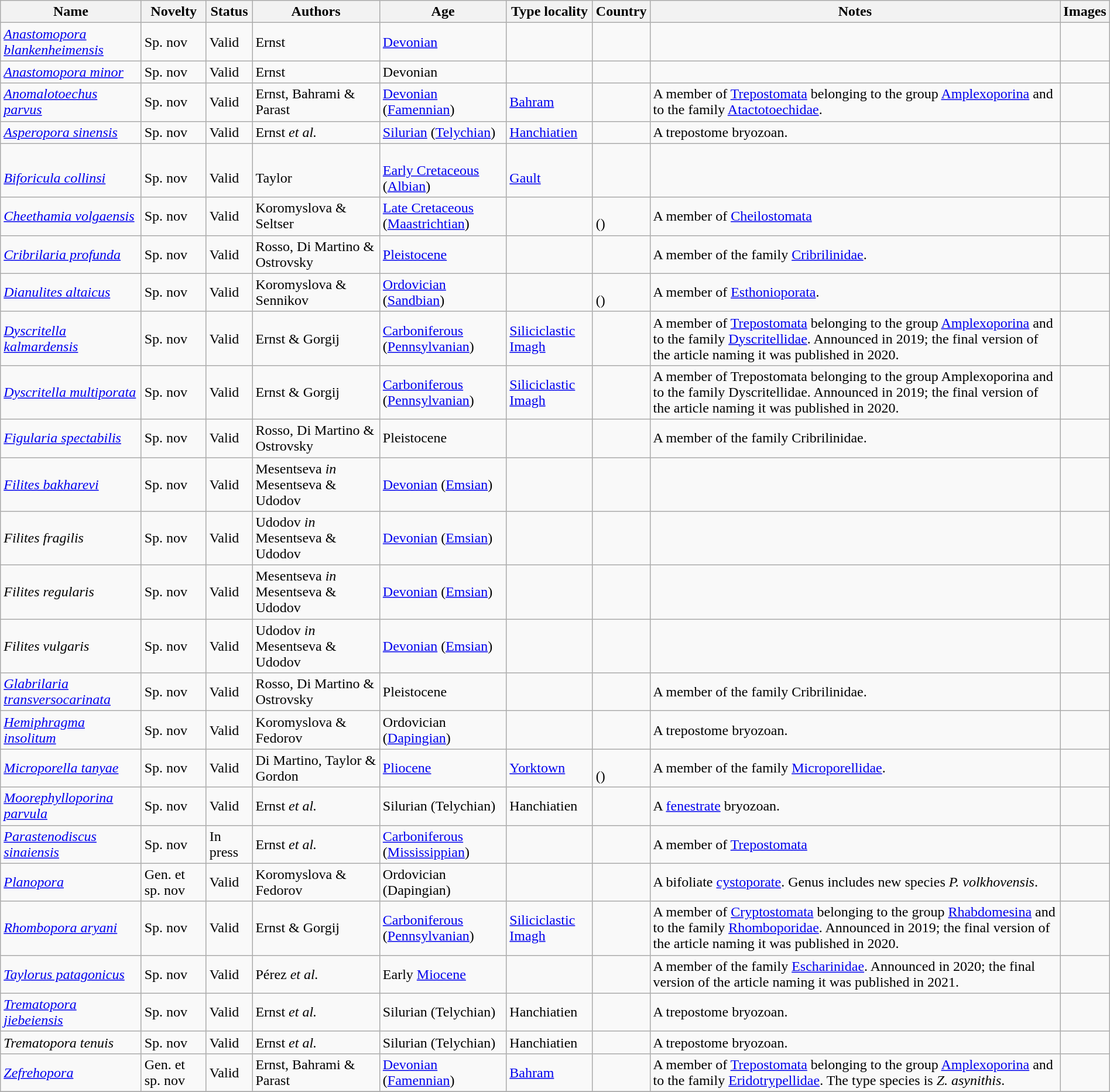<table class="wikitable sortable" align="center" width="100%">
<tr>
<th>Name</th>
<th>Novelty</th>
<th>Status</th>
<th>Authors</th>
<th>Age</th>
<th>Type locality</th>
<th>Country</th>
<th>Notes</th>
<th>Images</th>
</tr>
<tr>
<td><em><a href='#'>Anastomopora blankenheimensis</a></em></td>
<td>Sp. nov</td>
<td>Valid</td>
<td>Ernst</td>
<td><a href='#'>Devonian</a></td>
<td></td>
<td></td>
<td></td>
<td></td>
</tr>
<tr>
<td><em><a href='#'>Anastomopora minor</a></em></td>
<td>Sp. nov</td>
<td>Valid</td>
<td>Ernst</td>
<td>Devonian</td>
<td></td>
<td></td>
<td></td>
<td></td>
</tr>
<tr>
<td><em><a href='#'>Anomalotoechus parvus</a></em></td>
<td>Sp. nov</td>
<td>Valid</td>
<td>Ernst, Bahrami & Parast</td>
<td><a href='#'>Devonian</a> (<a href='#'>Famennian</a>)</td>
<td><a href='#'>Bahram</a></td>
<td></td>
<td>A member of <a href='#'>Trepostomata</a> belonging to the group <a href='#'>Amplexoporina</a> and to the family <a href='#'>Atactotoechidae</a>.</td>
<td></td>
</tr>
<tr>
<td><em><a href='#'>Asperopora sinensis</a></em></td>
<td>Sp. nov</td>
<td>Valid</td>
<td>Ernst <em>et al.</em></td>
<td><a href='#'>Silurian</a> (<a href='#'>Telychian</a>)</td>
<td><a href='#'>Hanchiatien</a></td>
<td></td>
<td>A trepostome bryozoan.</td>
<td></td>
</tr>
<tr>
<td><br><em><a href='#'>Biforicula collinsi</a></em></td>
<td><br>Sp. nov</td>
<td><br>Valid</td>
<td><br>Taylor</td>
<td><br><a href='#'>Early Cretaceous</a> (<a href='#'>Albian</a>)</td>
<td><br><a href='#'>Gault</a></td>
<td><br></td>
<td></td>
<td></td>
</tr>
<tr>
<td><em><a href='#'>Cheethamia volgaensis</a></em></td>
<td>Sp. nov</td>
<td>Valid</td>
<td>Koromyslova & Seltser</td>
<td><a href='#'>Late Cretaceous</a> (<a href='#'>Maastrichtian</a>)</td>
<td></td>
<td><br>()</td>
<td>A member of <a href='#'>Cheilostomata</a></td>
<td></td>
</tr>
<tr>
<td><em><a href='#'>Cribrilaria profunda</a></em></td>
<td>Sp. nov</td>
<td>Valid</td>
<td>Rosso, Di Martino & Ostrovsky</td>
<td><a href='#'>Pleistocene</a></td>
<td></td>
<td></td>
<td>A member of the family <a href='#'>Cribrilinidae</a>.</td>
<td></td>
</tr>
<tr>
<td><em><a href='#'>Dianulites altaicus</a></em></td>
<td>Sp. nov</td>
<td>Valid</td>
<td>Koromyslova & Sennikov</td>
<td><a href='#'>Ordovician</a> (<a href='#'>Sandbian</a>)</td>
<td></td>
<td><br>()</td>
<td>A member of <a href='#'>Esthonioporata</a>.</td>
<td></td>
</tr>
<tr>
<td><em><a href='#'>Dyscritella kalmardensis</a></em></td>
<td>Sp. nov</td>
<td>Valid</td>
<td>Ernst & Gorgij</td>
<td><a href='#'>Carboniferous</a> (<a href='#'>Pennsylvanian</a>)</td>
<td><a href='#'>Siliciclastic Imagh</a></td>
<td></td>
<td>A member of <a href='#'>Trepostomata</a> belonging to the group <a href='#'>Amplexoporina</a> and to the family <a href='#'>Dyscritellidae</a>. Announced in 2019; the final version of the article naming it was published in 2020.</td>
<td></td>
</tr>
<tr>
<td><em><a href='#'>Dyscritella multiporata</a></em></td>
<td>Sp. nov</td>
<td>Valid</td>
<td>Ernst & Gorgij</td>
<td><a href='#'>Carboniferous</a> (<a href='#'>Pennsylvanian</a>)</td>
<td><a href='#'>Siliciclastic Imagh</a></td>
<td></td>
<td>A member of Trepostomata belonging to the group Amplexoporina and to the family Dyscritellidae. Announced in 2019; the final version of the article naming it was published in 2020.</td>
<td></td>
</tr>
<tr>
<td><em><a href='#'>Figularia spectabilis</a></em></td>
<td>Sp. nov</td>
<td>Valid</td>
<td>Rosso, Di Martino & Ostrovsky</td>
<td>Pleistocene</td>
<td></td>
<td></td>
<td>A member of the family Cribrilinidae.</td>
<td></td>
</tr>
<tr>
<td><em><a href='#'>Filites bakharevi</a></em></td>
<td>Sp. nov</td>
<td>Valid</td>
<td>Mesentseva <em>in</em> Mesentseva & Udodov</td>
<td><a href='#'>Devonian</a> (<a href='#'>Emsian</a>)</td>
<td></td>
<td></td>
<td></td>
<td></td>
</tr>
<tr>
<td><em>Filites fragilis</em></td>
<td>Sp. nov</td>
<td>Valid</td>
<td>Udodov <em>in</em> Mesentseva & Udodov</td>
<td><a href='#'>Devonian</a> (<a href='#'>Emsian</a>)</td>
<td></td>
<td></td>
<td></td>
<td></td>
</tr>
<tr>
<td><em>Filites regularis</em></td>
<td>Sp. nov</td>
<td>Valid</td>
<td>Mesentseva <em>in</em> Mesentseva & Udodov</td>
<td><a href='#'>Devonian</a> (<a href='#'>Emsian</a>)</td>
<td></td>
<td></td>
<td></td>
<td></td>
</tr>
<tr>
<td><em>Filites vulgaris</em></td>
<td>Sp. nov</td>
<td>Valid</td>
<td>Udodov <em>in</em> Mesentseva & Udodov</td>
<td><a href='#'>Devonian</a> (<a href='#'>Emsian</a>)</td>
<td></td>
<td></td>
<td></td>
<td></td>
</tr>
<tr>
<td><em><a href='#'>Glabrilaria transversocarinata</a></em></td>
<td>Sp. nov</td>
<td>Valid</td>
<td>Rosso, Di Martino & Ostrovsky</td>
<td>Pleistocene</td>
<td></td>
<td></td>
<td>A member of the family Cribrilinidae.</td>
<td></td>
</tr>
<tr>
<td><em><a href='#'>Hemiphragma insolitum</a></em></td>
<td>Sp. nov</td>
<td>Valid</td>
<td>Koromyslova & Fedorov</td>
<td>Ordovician (<a href='#'>Dapingian</a>)</td>
<td></td>
<td></td>
<td>A trepostome bryozoan.</td>
<td></td>
</tr>
<tr>
<td><em><a href='#'>Microporella tanyae</a></em></td>
<td>Sp. nov</td>
<td>Valid</td>
<td>Di Martino, Taylor & Gordon</td>
<td><a href='#'>Pliocene</a></td>
<td><a href='#'>Yorktown</a></td>
<td><br>()</td>
<td>A member of the family <a href='#'>Microporellidae</a>.</td>
<td></td>
</tr>
<tr>
<td><em><a href='#'>Moorephylloporina parvula</a></em></td>
<td>Sp. nov</td>
<td>Valid</td>
<td>Ernst <em>et al.</em></td>
<td>Silurian (Telychian)</td>
<td>Hanchiatien</td>
<td></td>
<td>A <a href='#'>fenestrate</a> bryozoan.</td>
<td></td>
</tr>
<tr>
<td><em><a href='#'>Parastenodiscus sinaiensis</a></em></td>
<td>Sp. nov</td>
<td>In press</td>
<td>Ernst <em>et al.</em></td>
<td><a href='#'>Carboniferous</a> (<a href='#'>Mississippian</a>)</td>
<td></td>
<td></td>
<td>A member of <a href='#'>Trepostomata</a></td>
<td></td>
</tr>
<tr>
<td><em><a href='#'>Planopora</a></em></td>
<td>Gen. et sp. nov</td>
<td>Valid</td>
<td>Koromyslova & Fedorov</td>
<td>Ordovician (Dapingian)</td>
<td></td>
<td></td>
<td>A bifoliate <a href='#'>cystoporate</a>. Genus includes new species <em>P. volkhovensis</em>.</td>
<td></td>
</tr>
<tr>
<td><em><a href='#'>Rhombopora aryani</a></em></td>
<td>Sp. nov</td>
<td>Valid</td>
<td>Ernst & Gorgij</td>
<td><a href='#'>Carboniferous</a> (<a href='#'>Pennsylvanian</a>)</td>
<td><a href='#'>Siliciclastic Imagh</a></td>
<td></td>
<td>A member of <a href='#'>Cryptostomata</a> belonging to the group <a href='#'>Rhabdomesina</a> and to the family <a href='#'>Rhomboporidae</a>. Announced in 2019; the final version of the article naming it was published in 2020.</td>
<td></td>
</tr>
<tr>
<td><em><a href='#'>Taylorus patagonicus</a></em></td>
<td>Sp. nov</td>
<td>Valid</td>
<td>Pérez <em>et al.</em></td>
<td>Early <a href='#'>Miocene</a></td>
<td></td>
<td></td>
<td>A member of the family <a href='#'>Escharinidae</a>. Announced in 2020; the final version of the article naming it was published in 2021.</td>
<td></td>
</tr>
<tr>
<td><em><a href='#'>Trematopora jiebeiensis</a></em></td>
<td>Sp. nov</td>
<td>Valid</td>
<td>Ernst <em>et al.</em></td>
<td>Silurian (Telychian)</td>
<td>Hanchiatien</td>
<td></td>
<td>A trepostome bryozoan.</td>
<td></td>
</tr>
<tr>
<td><em>Trematopora tenuis</em></td>
<td>Sp. nov</td>
<td>Valid</td>
<td>Ernst <em>et al.</em></td>
<td>Silurian (Telychian)</td>
<td>Hanchiatien</td>
<td></td>
<td>A trepostome bryozoan.</td>
<td></td>
</tr>
<tr>
<td><em><a href='#'>Zefrehopora</a></em></td>
<td>Gen. et sp. nov</td>
<td>Valid</td>
<td>Ernst, Bahrami & Parast</td>
<td><a href='#'>Devonian</a> (<a href='#'>Famennian</a>)</td>
<td><a href='#'>Bahram</a></td>
<td></td>
<td>A member of <a href='#'>Trepostomata</a> belonging to the group <a href='#'>Amplexoporina</a> and to the family <a href='#'>Eridotrypellidae</a>. The type species is <em>Z. asynithis</em>.</td>
<td></td>
</tr>
<tr>
</tr>
</table>
